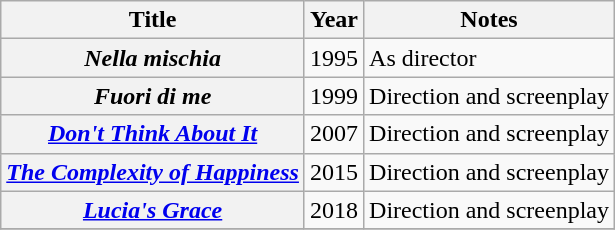<table class="wikitable plainrowheaders sortable">
<tr>
<th scope="col">Title</th>
<th scope="col">Year</th>
<th scope="col" class="unsortable">Notes</th>
</tr>
<tr>
<th scope="row"><em>Nella mischia</em></th>
<td>1995</td>
<td>As director</td>
</tr>
<tr>
<th scope="row"><em>Fuori di me</em></th>
<td>1999</td>
<td>Direction and screenplay</td>
</tr>
<tr>
<th scope="row"><em><a href='#'>Don't Think About It</a></em></th>
<td>2007</td>
<td>Direction and screenplay</td>
</tr>
<tr>
<th scope="row"><em><a href='#'>The Complexity of Happiness</a></em></th>
<td>2015</td>
<td>Direction and screenplay</td>
</tr>
<tr>
<th scope="row"><em><a href='#'>Lucia's Grace</a></em></th>
<td>2018</td>
<td>Direction and screenplay</td>
</tr>
<tr>
</tr>
</table>
